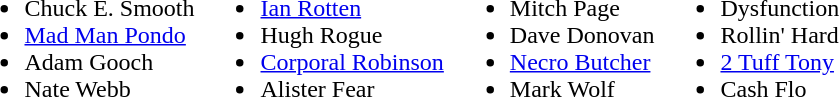<table>
<tr>
<td valign=top><br><ul><li>Chuck E. Smooth</li><li><a href='#'>Mad Man Pondo</a></li><li>Adam Gooch</li><li>Nate Webb</li></ul></td>
<td valign=top><br><ul><li><a href='#'>Ian Rotten</a></li><li>Hugh Rogue</li><li><a href='#'>Corporal Robinson</a></li><li>Alister Fear</li></ul></td>
<td valign=top><br><ul><li>Mitch Page</li><li>Dave Donovan</li><li><a href='#'>Necro Butcher</a></li><li>Mark Wolf</li></ul></td>
<td valign=top><br><ul><li>Dysfunction</li><li>Rollin' Hard</li><li><a href='#'>2 Tuff Tony</a></li><li>Cash Flo</li></ul></td>
</tr>
</table>
